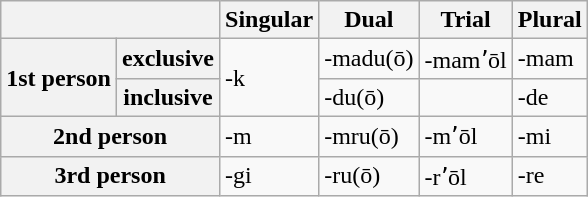<table class="wikitable">
<tr>
<th colspan="2"></th>
<th>Singular</th>
<th>Dual</th>
<th>Trial</th>
<th>Plural</th>
</tr>
<tr>
<th rowspan="2">1st person</th>
<th>exclusive</th>
<td rowspan="2">-k</td>
<td>-madu(ō)</td>
<td>-mamʼōl</td>
<td>-mam</td>
</tr>
<tr>
<th>inclusive</th>
<td>-du(ō)</td>
<td></td>
<td>-de</td>
</tr>
<tr>
<th colspan="2">2nd person</th>
<td>-m</td>
<td>-mru(ō)</td>
<td>-mʼōl</td>
<td>-mi</td>
</tr>
<tr>
<th colspan="2">3rd person</th>
<td>-gi</td>
<td>-ru(ō)</td>
<td>-rʼōl</td>
<td>-re</td>
</tr>
</table>
